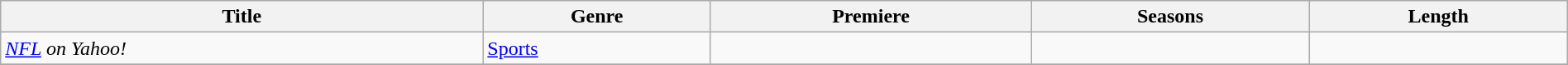<table class="wikitable sortable" style="width:100%;">
<tr>
<th>Title</th>
<th>Genre</th>
<th>Premiere</th>
<th>Seasons</th>
<th>Length</th>
</tr>
<tr>
<td><em><a href='#'>NFL</a> on Yahoo!</em></td>
<td><a href='#'>Sports</a></td>
<td></td>
<td></td>
<td></td>
</tr>
<tr>
</tr>
</table>
